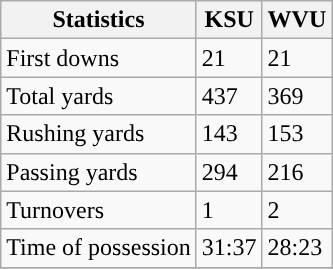<table class="wikitable" style="float: left;">
<tr>
<th>Statistics</th>
<th>KSU</th>
<th>WVU</th>
</tr>
<tr>
<td>First downs</td>
<td>21</td>
<td>21</td>
</tr>
<tr>
<td>Total yards</td>
<td>437</td>
<td>369</td>
</tr>
<tr>
<td>Rushing yards</td>
<td>143</td>
<td>153</td>
</tr>
<tr>
<td>Passing yards</td>
<td>294</td>
<td>216</td>
</tr>
<tr>
<td>Turnovers</td>
<td>1</td>
<td>2</td>
</tr>
<tr>
<td>Time of possession</td>
<td>31:37</td>
<td>28:23</td>
</tr>
<tr>
</tr>
</table>
